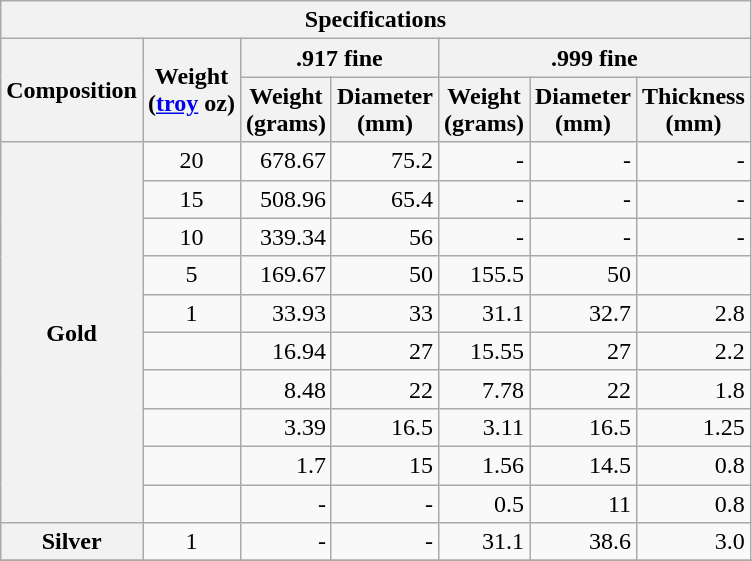<table class="wikitable" style="text-align:right";>
<tr>
<th colspan="7">Specifications</th>
</tr>
<tr>
<th rowspan="2">Composition</th>
<th rowspan="2">Weight<br>(<a href='#'>troy</a> oz)</th>
<th colspan="2">.917 fine</th>
<th colspan="3">.999 fine</th>
</tr>
<tr>
<th>Weight<br>(grams)</th>
<th>Diameter<br>(mm)</th>
<th>Weight<br>(grams)</th>
<th>Diameter<br>(mm)</th>
<th>Thickness<br>(mm)</th>
</tr>
<tr>
<th rowspan="10">Gold</th>
<td style="text-align:center;">20</td>
<td>678.67</td>
<td>75.2</td>
<td>-</td>
<td>-</td>
<td>-</td>
</tr>
<tr>
<td style="text-align:center;">15</td>
<td>508.96</td>
<td>65.4</td>
<td>-</td>
<td>-</td>
<td>-</td>
</tr>
<tr>
<td style="text-align:center;">10</td>
<td>339.34</td>
<td>56</td>
<td>-</td>
<td>-</td>
<td>-</td>
</tr>
<tr>
<td style="text-align:center;">5</td>
<td>169.67</td>
<td>50</td>
<td>155.5</td>
<td>50</td>
<td></td>
</tr>
<tr>
<td style="text-align:center;">1</td>
<td>33.93</td>
<td>33</td>
<td>31.1</td>
<td>32.7</td>
<td>2.8</td>
</tr>
<tr>
<td style="text-align:center;"></td>
<td>16.94</td>
<td>27</td>
<td>15.55</td>
<td>27</td>
<td>2.2</td>
</tr>
<tr>
<td style="text-align:center;"></td>
<td>8.48</td>
<td>22</td>
<td>7.78</td>
<td>22</td>
<td>1.8</td>
</tr>
<tr>
<td style="text-align:center;"></td>
<td>3.39</td>
<td>16.5</td>
<td>3.11</td>
<td>16.5</td>
<td>1.25</td>
</tr>
<tr>
<td style="text-align:center;"></td>
<td>1.7</td>
<td>15</td>
<td>1.56</td>
<td>14.5</td>
<td>0.8</td>
</tr>
<tr>
<td style="text-align:center;"></td>
<td>-</td>
<td>-</td>
<td>0.5</td>
<td>11</td>
<td>0.8</td>
</tr>
<tr>
<th>Silver</th>
<td style="text-align:center;">1</td>
<td>-</td>
<td>-</td>
<td>31.1</td>
<td>38.6</td>
<td>3.0</td>
</tr>
<tr>
</tr>
</table>
